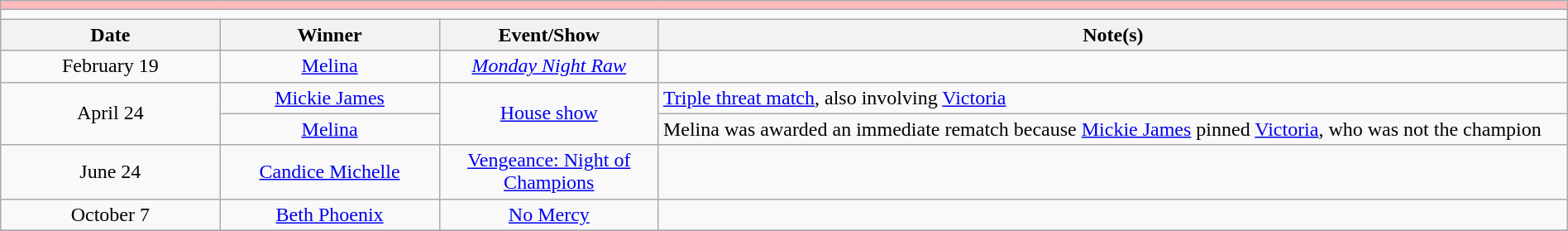<table class="wikitable" style="text-align:center; width:100%;">
<tr style="background:#FBB;">
<td colspan="5"></td>
</tr>
<tr>
<td colspan="5"><strong></strong></td>
</tr>
<tr>
<th width=14%>Date</th>
<th width=14%>Winner</th>
<th width=14%>Event/Show</th>
<th width=58%>Note(s)</th>
</tr>
<tr>
<td>February 19</td>
<td><a href='#'>Melina</a></td>
<td><em><a href='#'>Monday Night Raw</a></em></td>
<td></td>
</tr>
<tr>
<td rowspan=2>April 24</td>
<td><a href='#'>Mickie James</a></td>
<td rowspan=2><a href='#'>House show</a></td>
<td align=left><a href='#'>Triple threat match</a>, also involving <a href='#'>Victoria</a></td>
</tr>
<tr>
<td><a href='#'>Melina</a></td>
<td align=left>Melina was awarded an immediate rematch because <a href='#'>Mickie James</a> pinned <a href='#'>Victoria</a>, who was not the champion</td>
</tr>
<tr>
<td>June 24</td>
<td><a href='#'>Candice Michelle</a></td>
<td><a href='#'>Vengeance: Night of Champions</a></td>
<td></td>
</tr>
<tr>
<td>October 7</td>
<td><a href='#'>Beth Phoenix</a></td>
<td><a href='#'>No Mercy</a></td>
<td></td>
</tr>
<tr>
</tr>
</table>
